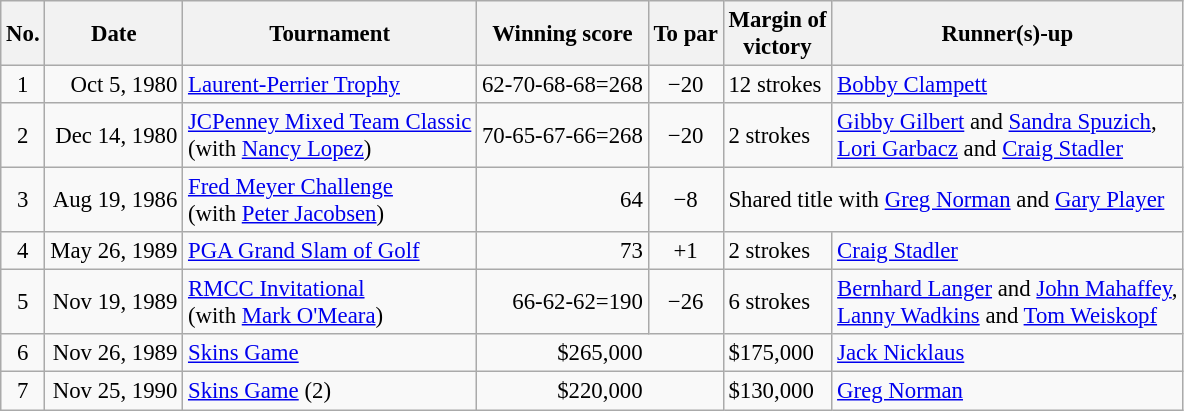<table class="wikitable" style="font-size:95%;">
<tr>
<th>No.</th>
<th>Date</th>
<th>Tournament</th>
<th>Winning score</th>
<th>To par</th>
<th>Margin of<br>victory</th>
<th>Runner(s)-up</th>
</tr>
<tr>
<td align=center>1</td>
<td align=right>Oct 5, 1980</td>
<td><a href='#'>Laurent-Perrier Trophy</a></td>
<td align=right>62-70-68-68=268</td>
<td align=center>−20</td>
<td>12 strokes</td>
<td> <a href='#'>Bobby Clampett</a></td>
</tr>
<tr>
<td align=center>2</td>
<td align=right>Dec 14, 1980</td>
<td><a href='#'>JCPenney Mixed Team Classic</a><br>(with  <a href='#'>Nancy Lopez</a>)</td>
<td align=right>70-65-67-66=268</td>
<td align=center>−20</td>
<td>2 strokes</td>
<td> <a href='#'>Gibby Gilbert</a> and  <a href='#'>Sandra Spuzich</a>,<br> <a href='#'>Lori Garbacz</a> and  <a href='#'>Craig Stadler</a></td>
</tr>
<tr>
<td align=center>3</td>
<td align=right>Aug 19, 1986</td>
<td><a href='#'>Fred Meyer Challenge</a><br>(with  <a href='#'>Peter Jacobsen</a>)</td>
<td align=right>64</td>
<td align=center>−8</td>
<td colspan=2>Shared title with  <a href='#'>Greg Norman</a> and  <a href='#'>Gary Player</a></td>
</tr>
<tr>
<td align=center>4</td>
<td align=right>May 26, 1989</td>
<td><a href='#'>PGA Grand Slam of Golf</a></td>
<td align=right>73</td>
<td align=center>+1</td>
<td>2 strokes</td>
<td> <a href='#'>Craig Stadler</a></td>
</tr>
<tr>
<td align=center>5</td>
<td align=right>Nov 19, 1989</td>
<td><a href='#'>RMCC Invitational</a><br>(with  <a href='#'>Mark O'Meara</a>)</td>
<td align=right>66-62-62=190</td>
<td align=center>−26</td>
<td>6 strokes</td>
<td> <a href='#'>Bernhard Langer</a> and  <a href='#'>John Mahaffey</a>,<br> <a href='#'>Lanny Wadkins</a> and  <a href='#'>Tom Weiskopf</a></td>
</tr>
<tr>
<td align=center>6</td>
<td align=right>Nov 26, 1989</td>
<td><a href='#'>Skins Game</a></td>
<td colspan=2 align=center>$265,000</td>
<td>$175,000</td>
<td> <a href='#'>Jack Nicklaus</a></td>
</tr>
<tr>
<td align=center>7</td>
<td align=right>Nov 25, 1990</td>
<td><a href='#'>Skins Game</a> (2)</td>
<td colspan=2 align=center>$220,000</td>
<td>$130,000</td>
<td> <a href='#'>Greg Norman</a></td>
</tr>
</table>
